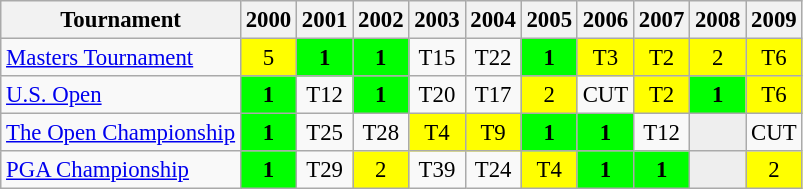<table class="wikitable" style="font-size:95%;text-align:center;">
<tr>
<th>Tournament</th>
<th>2000</th>
<th>2001</th>
<th>2002</th>
<th>2003</th>
<th>2004</th>
<th>2005</th>
<th>2006</th>
<th>2007</th>
<th>2008</th>
<th>2009</th>
</tr>
<tr>
<td align=left><a href='#'>Masters Tournament</a></td>
<td style="background:yellow;">5</td>
<td style="background:lime;"><strong>1</strong></td>
<td style="background:lime;"><strong>1</strong></td>
<td>T15</td>
<td>T22</td>
<td style="background:lime;"><strong>1</strong></td>
<td style="background:yellow;">T3</td>
<td style="background:yellow;">T2</td>
<td style="background:yellow;">2</td>
<td style="background:yellow;">T6</td>
</tr>
<tr>
<td align=left><a href='#'>U.S. Open</a></td>
<td style="background:lime;"><strong>1</strong></td>
<td>T12</td>
<td style="background:lime;"><strong>1</strong></td>
<td>T20</td>
<td>T17</td>
<td style="background:yellow;">2</td>
<td>CUT</td>
<td style="background:yellow;">T2</td>
<td style="background:lime;"><strong>1</strong></td>
<td style="background:yellow;">T6</td>
</tr>
<tr>
<td align=left><a href='#'>The Open Championship</a></td>
<td style="background:lime;"><strong>1</strong></td>
<td>T25</td>
<td>T28</td>
<td style="background:yellow;">T4</td>
<td style="background:yellow;">T9</td>
<td style="background:lime;"><strong>1</strong></td>
<td style="background:lime;"><strong>1</strong></td>
<td>T12</td>
<td style="background:#eeeeee;"></td>
<td>CUT</td>
</tr>
<tr>
<td align=left><a href='#'>PGA Championship</a></td>
<td style="background:lime;"><strong>1</strong></td>
<td>T29</td>
<td style="background:yellow;">2</td>
<td>T39</td>
<td>T24</td>
<td style="background:yellow;">T4</td>
<td style="background:lime;"><strong>1</strong></td>
<td style="background:lime;"><strong>1</strong></td>
<td style="background:#eeeeee;"></td>
<td style="background:yellow;">2</td>
</tr>
</table>
